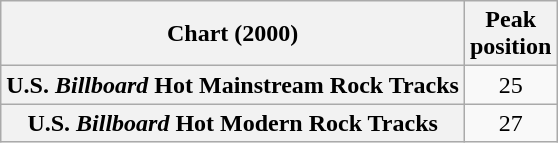<table class="wikitable sortable plainrowheaders" style="text-align:center;">
<tr>
<th scope="col">Chart (2000)</th>
<th scope="col">Peak<br>position</th>
</tr>
<tr>
<th scope="row">U.S. <em>Billboard</em> Hot Mainstream Rock Tracks</th>
<td align="center">25</td>
</tr>
<tr>
<th scope="row">U.S. <em>Billboard</em> Hot Modern Rock Tracks</th>
<td align="center">27</td>
</tr>
</table>
